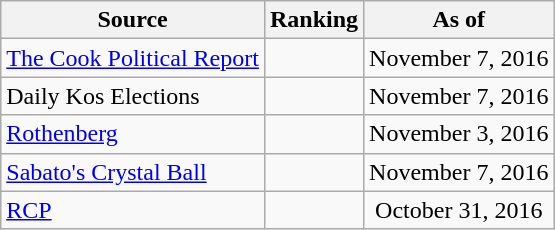<table class="wikitable" style="text-align:center">
<tr>
<th>Source</th>
<th>Ranking</th>
<th>As of</th>
</tr>
<tr>
<td align=left><a href='#'>The Cook Political Report</a></td>
<td></td>
<td>November 7, 2016</td>
</tr>
<tr>
<td align=left>Daily Kos Elections</td>
<td></td>
<td>November 7, 2016</td>
</tr>
<tr>
<td align=left><a href='#'>Rothenberg</a></td>
<td></td>
<td>November 3, 2016</td>
</tr>
<tr>
<td align=left><a href='#'>Sabato's Crystal Ball</a></td>
<td></td>
<td>November 7, 2016</td>
</tr>
<tr>
<td align="left"><a href='#'>RCP</a></td>
<td></td>
<td>October 31, 2016</td>
</tr>
</table>
